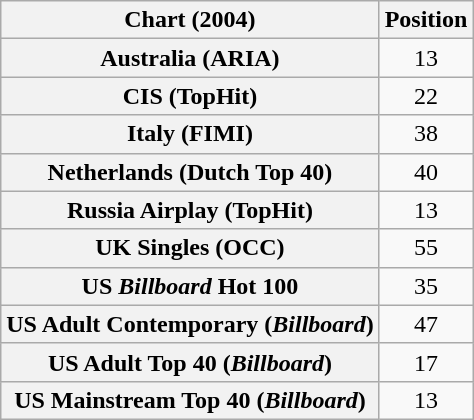<table class="wikitable plainrowheaders sortable" style="text-align:center">
<tr>
<th scope="col">Chart (2004)</th>
<th scope="col">Position</th>
</tr>
<tr>
<th scope="row">Australia (ARIA)</th>
<td>13</td>
</tr>
<tr>
<th scope="row">CIS (TopHit)</th>
<td>22</td>
</tr>
<tr>
<th scope="row">Italy (FIMI)</th>
<td>38</td>
</tr>
<tr>
<th scope="row">Netherlands (Dutch Top 40)</th>
<td>40</td>
</tr>
<tr>
<th scope="row">Russia Airplay (TopHit)</th>
<td>13</td>
</tr>
<tr>
<th scope="row">UK Singles (OCC)</th>
<td>55</td>
</tr>
<tr>
<th scope="row">US <em>Billboard</em> Hot 100</th>
<td>35</td>
</tr>
<tr>
<th scope="row">US Adult Contemporary (<em>Billboard</em>)</th>
<td>47</td>
</tr>
<tr>
<th scope="row">US Adult Top 40 (<em>Billboard</em>)</th>
<td>17</td>
</tr>
<tr>
<th scope="row">US Mainstream Top 40 (<em>Billboard</em>)</th>
<td>13</td>
</tr>
</table>
